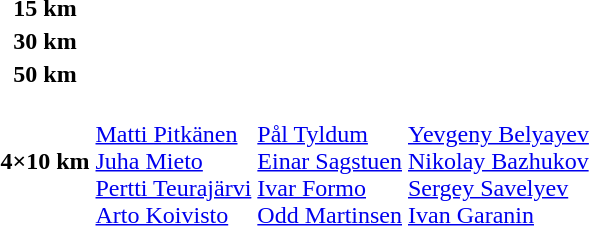<table>
<tr>
<th scope="row">15 km<br></th>
<td></td>
<td></td>
<td></td>
</tr>
<tr>
<th scope="row">30 km<br></th>
<td></td>
<td></td>
<td></td>
</tr>
<tr>
<th scope="row">50 km<br></th>
<td></td>
<td></td>
<td></td>
</tr>
<tr>
<th scope="row">4×10 km<br></th>
<td><br><a href='#'>Matti Pitkänen</a><br><a href='#'>Juha Mieto</a><br><a href='#'>Pertti Teurajärvi</a><br><a href='#'>Arto Koivisto</a></td>
<td><br><a href='#'>Pål Tyldum</a><br><a href='#'>Einar Sagstuen</a><br><a href='#'>Ivar Formo</a><br><a href='#'>Odd Martinsen</a></td>
<td><br><a href='#'>Yevgeny Belyayev</a><br><a href='#'>Nikolay Bazhukov</a><br><a href='#'>Sergey Savelyev</a><br><a href='#'>Ivan Garanin</a></td>
</tr>
</table>
